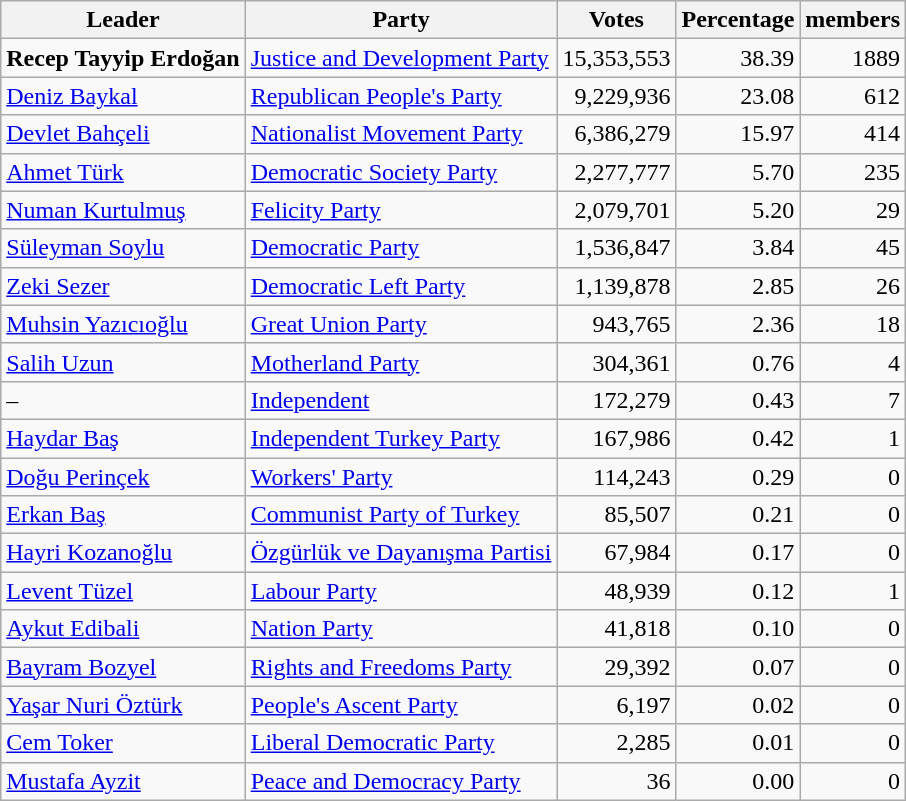<table class="wikitable">
<tr>
<th>Leader</th>
<th>Party</th>
<th>Votes</th>
<th>Percentage</th>
<th> members</th>
</tr>
<tr>
<td><strong>Recep Tayyip Erdoğan</strong></td>
<td><a href='#'>Justice and Development Party</a></td>
<td align=right>15,353,553</td>
<td align=right>38.39</td>
<td align=right>1889</td>
</tr>
<tr>
<td><a href='#'>Deniz Baykal</a></td>
<td><a href='#'>Republican People's Party</a></td>
<td align=right>9,229,936</td>
<td align=right>23.08</td>
<td align=right>612</td>
</tr>
<tr>
<td><a href='#'>Devlet Bahçeli</a></td>
<td><a href='#'>Nationalist Movement Party</a></td>
<td align=right>6,386,279</td>
<td align=right>15.97</td>
<td align=right>414</td>
</tr>
<tr>
<td><a href='#'>Ahmet Türk</a></td>
<td><a href='#'>Democratic Society Party</a></td>
<td align=right>2,277,777</td>
<td align=right>5.70</td>
<td align=right>235</td>
</tr>
<tr>
<td><a href='#'>Numan Kurtulmuş</a></td>
<td><a href='#'>Felicity Party</a></td>
<td align=right>2,079,701</td>
<td align=right>5.20</td>
<td align=right>29</td>
</tr>
<tr>
<td><a href='#'>Süleyman Soylu</a></td>
<td><a href='#'>Democratic Party</a></td>
<td align=right>1,536,847</td>
<td align=right>3.84</td>
<td align=right>45</td>
</tr>
<tr>
<td><a href='#'>Zeki Sezer</a></td>
<td><a href='#'>Democratic Left Party</a></td>
<td align=right>1,139,878</td>
<td align=right>2.85</td>
<td align=right>26</td>
</tr>
<tr>
<td><a href='#'>Muhsin Yazıcıoğlu</a></td>
<td><a href='#'>Great Union Party</a></td>
<td align=right>943,765</td>
<td align=right>2.36</td>
<td align=right>18</td>
</tr>
<tr>
<td><a href='#'>Salih Uzun</a></td>
<td><a href='#'>Motherland Party</a></td>
<td align=right>304,361</td>
<td align=right>0.76</td>
<td align=right>4</td>
</tr>
<tr>
<td>–</td>
<td><a href='#'>Independent</a></td>
<td align=right>172,279</td>
<td align=right>0.43</td>
<td align=right>7</td>
</tr>
<tr>
<td><a href='#'>Haydar Baş</a></td>
<td><a href='#'>Independent Turkey Party</a></td>
<td align=right>167,986</td>
<td align=right>0.42</td>
<td align=right>1</td>
</tr>
<tr>
<td><a href='#'>Doğu Perinçek</a></td>
<td><a href='#'>Workers' Party</a></td>
<td align=right>114,243</td>
<td align=right>0.29</td>
<td align=right>0</td>
</tr>
<tr>
<td><a href='#'>Erkan Baş</a></td>
<td><a href='#'>Communist Party of Turkey</a></td>
<td align=right>85,507</td>
<td align=right>0.21</td>
<td align=right>0</td>
</tr>
<tr>
<td><a href='#'>Hayri Kozanoğlu</a></td>
<td><a href='#'>Özgürlük ve Dayanışma Partisi</a></td>
<td align=right>67,984</td>
<td align=right>0.17</td>
<td align=right>0</td>
</tr>
<tr>
<td><a href='#'>Levent Tüzel</a></td>
<td><a href='#'>Labour Party</a></td>
<td align=right>48,939</td>
<td align=right>0.12</td>
<td align=right>1</td>
</tr>
<tr>
<td><a href='#'>Aykut Edibali</a></td>
<td><a href='#'>Nation Party</a></td>
<td align=right>41,818</td>
<td align=right>0.10</td>
<td align=right>0</td>
</tr>
<tr>
<td><a href='#'>Bayram Bozyel</a></td>
<td><a href='#'>Rights and Freedoms Party</a></td>
<td align=right>29,392</td>
<td align=right>0.07</td>
<td align=right>0</td>
</tr>
<tr>
<td><a href='#'>Yaşar Nuri Öztürk</a></td>
<td><a href='#'>People's Ascent Party</a></td>
<td align=right>6,197</td>
<td align=right>0.02</td>
<td align=right>0</td>
</tr>
<tr>
<td><a href='#'>Cem Toker</a></td>
<td><a href='#'>Liberal Democratic Party</a></td>
<td align=right>2,285</td>
<td align=right>0.01</td>
<td align=right>0</td>
</tr>
<tr>
<td><a href='#'>Mustafa Ayzit</a></td>
<td><a href='#'>Peace and Democracy Party</a></td>
<td align=right>36</td>
<td align=right>0.00</td>
<td align=right>0</td>
</tr>
</table>
